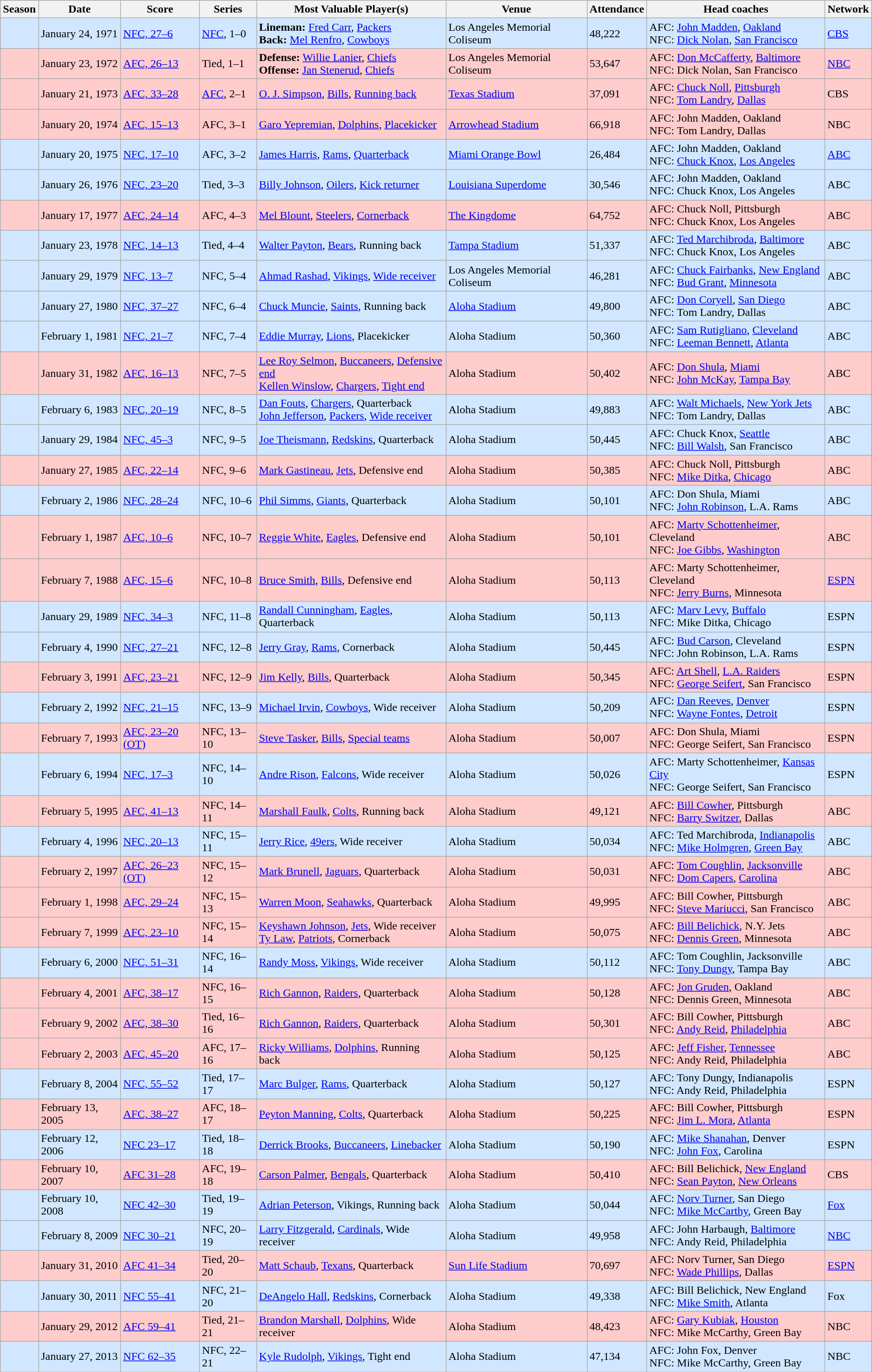<table class="wikitable">
<tr>
<th>Season</th>
<th>Date</th>
<th>Score</th>
<th>Series</th>
<th>Most Valuable Player(s)</th>
<th>Venue</th>
<th>Attendance</th>
<th>Head coaches</th>
<th>Network</th>
</tr>
<tr style="background:#d0e7ff">
<td></td>
<td>January 24, 1971</td>
<td><a href='#'>NFC, 27–6</a></td>
<td><a href='#'>NFC</a>, 1–0</td>
<td><strong>Lineman:</strong> <a href='#'>Fred Carr</a>, <a href='#'>Packers</a><br><strong>Back:</strong> <a href='#'>Mel Renfro</a>, <a href='#'>Cowboys</a></td>
<td>Los Angeles Memorial Coliseum</td>
<td>48,222</td>
<td>AFC: <a href='#'>John Madden</a>, <a href='#'>Oakland</a><br>NFC: <a href='#'>Dick Nolan</a>, <a href='#'>San Francisco</a></td>
<td><a href='#'>CBS</a></td>
</tr>
<tr style="background:#fcc">
<td></td>
<td>January 23, 1972</td>
<td><a href='#'>AFC, 26–13</a></td>
<td>Tied, 1–1</td>
<td><strong>Defense:</strong> <a href='#'>Willie Lanier</a>, <a href='#'>Chiefs</a><br><strong>Offense:</strong> <a href='#'>Jan Stenerud</a>, <a href='#'>Chiefs</a></td>
<td>Los Angeles Memorial Coliseum</td>
<td>53,647</td>
<td>AFC: <a href='#'>Don McCafferty</a>, <a href='#'>Baltimore</a><br>NFC: Dick Nolan, San Francisco</td>
<td><a href='#'>NBC</a></td>
</tr>
<tr style="background:#fcc">
<td></td>
<td>January 21, 1973</td>
<td><a href='#'>AFC, 33–28</a></td>
<td><a href='#'>AFC</a>, 2–1</td>
<td><a href='#'>O. J. Simpson</a>, <a href='#'>Bills</a>, <a href='#'>Running back</a></td>
<td><a href='#'>Texas Stadium</a></td>
<td>37,091</td>
<td>AFC: <a href='#'>Chuck Noll</a>, <a href='#'>Pittsburgh</a><br>NFC: <a href='#'>Tom Landry</a>, <a href='#'>Dallas</a></td>
<td>CBS</td>
</tr>
<tr style="background:#fcc">
<td></td>
<td>January 20, 1974</td>
<td><a href='#'>AFC, 15–13</a></td>
<td>AFC, 3–1</td>
<td><a href='#'>Garo Yepremian</a>, <a href='#'>Dolphins</a>, <a href='#'>Placekicker</a></td>
<td><a href='#'>Arrowhead Stadium</a></td>
<td>66,918</td>
<td>AFC: John Madden, Oakland<br>NFC: Tom Landry, Dallas</td>
<td>NBC</td>
</tr>
<tr style="background:#d0e7ff">
<td></td>
<td>January 20, 1975</td>
<td><a href='#'>NFC, 17–10</a></td>
<td>AFC, 3–2</td>
<td><a href='#'>James Harris</a>, <a href='#'>Rams</a>, <a href='#'>Quarterback</a></td>
<td><a href='#'>Miami Orange Bowl</a></td>
<td>26,484</td>
<td>AFC: John Madden, Oakland<br>NFC: <a href='#'>Chuck Knox</a>, <a href='#'>Los Angeles</a></td>
<td><a href='#'>ABC</a></td>
</tr>
<tr style="background:#d0e7ff">
<td></td>
<td>January 26, 1976</td>
<td><a href='#'>NFC, 23–20</a></td>
<td>Tied, 3–3</td>
<td><a href='#'>Billy Johnson</a>, <a href='#'>Oilers</a>, <a href='#'>Kick returner</a></td>
<td><a href='#'>Louisiana Superdome</a></td>
<td>30,546</td>
<td>AFC: John Madden, Oakland<br>NFC: Chuck Knox, Los Angeles</td>
<td>ABC</td>
</tr>
<tr style="background:#fcc">
<td></td>
<td>January 17, 1977</td>
<td><a href='#'>AFC, 24–14</a></td>
<td>AFC, 4–3</td>
<td><a href='#'>Mel Blount</a>, <a href='#'>Steelers</a>, <a href='#'>Cornerback</a></td>
<td><a href='#'>The Kingdome</a></td>
<td>64,752</td>
<td>AFC: Chuck Noll, Pittsburgh<br>NFC: Chuck Knox, Los Angeles</td>
<td>ABC</td>
</tr>
<tr style="background:#d0e7ff">
<td></td>
<td>January 23, 1978</td>
<td><a href='#'>NFC, 14–13</a></td>
<td>Tied, 4–4</td>
<td><a href='#'>Walter Payton</a>, <a href='#'>Bears</a>, Running back</td>
<td><a href='#'>Tampa Stadium</a></td>
<td>51,337</td>
<td>AFC: <a href='#'>Ted Marchibroda</a>, <a href='#'>Baltimore</a><br>NFC: Chuck Knox, Los Angeles</td>
<td>ABC</td>
</tr>
<tr style="background:#d0e7ff">
<td></td>
<td>January 29, 1979</td>
<td><a href='#'>NFC, 13–7</a></td>
<td>NFC, 5–4</td>
<td><a href='#'>Ahmad Rashad</a>, <a href='#'>Vikings</a>, <a href='#'>Wide receiver</a></td>
<td>Los Angeles Memorial Coliseum</td>
<td>46,281</td>
<td>AFC: <a href='#'>Chuck Fairbanks</a>, <a href='#'>New England</a><br>NFC: <a href='#'>Bud Grant</a>, <a href='#'>Minnesota</a></td>
<td>ABC</td>
</tr>
<tr style="background:#d0e7ff">
<td></td>
<td>January 27, 1980</td>
<td><a href='#'>NFC, 37–27</a></td>
<td>NFC, 6–4</td>
<td><a href='#'>Chuck Muncie</a>, <a href='#'>Saints</a>, Running back</td>
<td><a href='#'>Aloha Stadium</a></td>
<td>49,800</td>
<td>AFC: <a href='#'>Don Coryell</a>, <a href='#'>San Diego</a><br>NFC: Tom Landry, Dallas</td>
<td>ABC</td>
</tr>
<tr style="background:#d0e7ff">
<td></td>
<td>February 1, 1981</td>
<td><a href='#'>NFC, 21–7</a></td>
<td>NFC, 7–4</td>
<td><a href='#'>Eddie Murray</a>, <a href='#'>Lions</a>, Placekicker</td>
<td>Aloha Stadium</td>
<td>50,360</td>
<td>AFC: <a href='#'>Sam Rutigliano</a>, <a href='#'>Cleveland</a><br>NFC: <a href='#'>Leeman Bennett</a>, <a href='#'>Atlanta</a></td>
<td>ABC</td>
</tr>
<tr style="background:#fcc">
<td></td>
<td>January 31, 1982</td>
<td><a href='#'>AFC, 16–13</a></td>
<td>NFC, 7–5</td>
<td><a href='#'>Lee Roy Selmon</a>, <a href='#'>Buccaneers</a>, <a href='#'>Defensive end</a><br><a href='#'>Kellen Winslow</a>, <a href='#'>Chargers</a>, <a href='#'>Tight end</a></td>
<td>Aloha Stadium</td>
<td>50,402</td>
<td>AFC: <a href='#'>Don Shula</a>, <a href='#'>Miami</a><br>NFC: <a href='#'>John McKay</a>, <a href='#'>Tampa Bay</a></td>
<td>ABC</td>
</tr>
<tr style="background:#d0e7ff">
<td></td>
<td>February 6, 1983</td>
<td><a href='#'>NFC, 20–19</a></td>
<td>NFC, 8–5</td>
<td><a href='#'>Dan Fouts</a>, <a href='#'>Chargers</a>, Quarterback<br><a href='#'>John Jefferson</a>, <a href='#'>Packers</a>, <a href='#'>Wide receiver</a></td>
<td>Aloha Stadium</td>
<td>49,883</td>
<td>AFC: <a href='#'>Walt Michaels</a>, <a href='#'>New York Jets</a><br>NFC: Tom Landry, Dallas</td>
<td>ABC</td>
</tr>
<tr style="background:#d0e7ff">
<td></td>
<td>January 29, 1984</td>
<td><a href='#'>NFC, 45–3</a></td>
<td>NFC, 9–5</td>
<td><a href='#'>Joe Theismann</a>, <a href='#'>Redskins</a>, Quarterback</td>
<td>Aloha Stadium</td>
<td>50,445</td>
<td>AFC: Chuck Knox, <a href='#'>Seattle</a><br>NFC: <a href='#'>Bill Walsh</a>, San Francisco</td>
<td>ABC</td>
</tr>
<tr style="background:#fcc">
<td></td>
<td>January 27, 1985</td>
<td><a href='#'>AFC, 22–14</a></td>
<td>NFC, 9–6</td>
<td><a href='#'>Mark Gastineau</a>, <a href='#'>Jets</a>, Defensive end</td>
<td>Aloha Stadium</td>
<td>50,385</td>
<td>AFC: Chuck Noll, Pittsburgh<br>NFC: <a href='#'>Mike Ditka</a>, <a href='#'>Chicago</a></td>
<td>ABC</td>
</tr>
<tr style="background:#d0e7ff">
<td></td>
<td>February 2, 1986</td>
<td><a href='#'>NFC, 28–24</a></td>
<td>NFC, 10–6</td>
<td><a href='#'>Phil Simms</a>, <a href='#'>Giants</a>, Quarterback</td>
<td>Aloha Stadium</td>
<td>50,101</td>
<td>AFC: Don Shula, Miami<br>NFC: <a href='#'>John Robinson</a>, L.A. Rams</td>
<td>ABC</td>
</tr>
<tr style="background:#fcc">
<td></td>
<td>February 1, 1987</td>
<td><a href='#'>AFC, 10–6</a></td>
<td>NFC, 10–7</td>
<td><a href='#'>Reggie White</a>, <a href='#'>Eagles</a>, Defensive end</td>
<td>Aloha Stadium</td>
<td>50,101</td>
<td>AFC: <a href='#'>Marty Schottenheimer</a>, Cleveland<br>NFC: <a href='#'>Joe Gibbs</a>, <a href='#'>Washington</a></td>
<td>ABC</td>
</tr>
<tr style="background:#fcc">
<td></td>
<td>February 7, 1988</td>
<td><a href='#'>AFC, 15–6</a></td>
<td>NFC, 10–8</td>
<td><a href='#'>Bruce Smith</a>, <a href='#'>Bills</a>, Defensive end</td>
<td>Aloha Stadium</td>
<td>50,113</td>
<td>AFC: Marty Schottenheimer, Cleveland<br>NFC: <a href='#'>Jerry Burns</a>, Minnesota</td>
<td><a href='#'>ESPN</a></td>
</tr>
<tr style="background:#d0e7ff">
<td></td>
<td>January 29, 1989</td>
<td><a href='#'>NFC, 34–3</a></td>
<td>NFC, 11–8</td>
<td><a href='#'>Randall Cunningham</a>, <a href='#'>Eagles</a>, Quarterback</td>
<td>Aloha Stadium</td>
<td>50,113</td>
<td>AFC: <a href='#'>Marv Levy</a>, <a href='#'>Buffalo</a><br>NFC: Mike Ditka, Chicago</td>
<td>ESPN</td>
</tr>
<tr style="background:#d0e7ff">
<td></td>
<td>February 4, 1990</td>
<td><a href='#'>NFC, 27–21</a></td>
<td>NFC, 12–8</td>
<td><a href='#'>Jerry Gray</a>, <a href='#'>Rams</a>, Cornerback</td>
<td>Aloha Stadium</td>
<td>50,445</td>
<td>AFC: <a href='#'>Bud Carson</a>, Cleveland<br>NFC: John Robinson, L.A. Rams</td>
<td>ESPN</td>
</tr>
<tr style="background:#fcc">
<td></td>
<td>February 3, 1991</td>
<td><a href='#'>AFC, 23–21</a></td>
<td>NFC, 12–9</td>
<td><a href='#'>Jim Kelly</a>, <a href='#'>Bills</a>, Quarterback</td>
<td>Aloha Stadium</td>
<td>50,345</td>
<td>AFC: <a href='#'>Art Shell</a>, <a href='#'>L.A. Raiders</a><br>NFC: <a href='#'>George Seifert</a>, San Francisco</td>
<td>ESPN</td>
</tr>
<tr style="background:#d0e7ff">
<td></td>
<td>February 2, 1992</td>
<td><a href='#'>NFC, 21–15</a></td>
<td>NFC, 13–9</td>
<td><a href='#'>Michael Irvin</a>, <a href='#'>Cowboys</a>, Wide receiver</td>
<td>Aloha Stadium</td>
<td>50,209</td>
<td>AFC: <a href='#'>Dan Reeves</a>, <a href='#'>Denver</a><br>NFC: <a href='#'>Wayne Fontes</a>, <a href='#'>Detroit</a></td>
<td>ESPN</td>
</tr>
<tr style="background:#fcc">
<td></td>
<td>February 7, 1993</td>
<td><a href='#'>AFC, 23–20 (OT)</a></td>
<td>NFC, 13–10</td>
<td><a href='#'>Steve Tasker</a>, <a href='#'>Bills</a>, <a href='#'>Special teams</a></td>
<td>Aloha Stadium</td>
<td>50,007</td>
<td>AFC: Don Shula, Miami<br>NFC: George Seifert, San Francisco</td>
<td>ESPN</td>
</tr>
<tr style="background:#d0e7ff">
<td></td>
<td>February 6, 1994</td>
<td><a href='#'>NFC, 17–3</a></td>
<td>NFC, 14–10</td>
<td><a href='#'>Andre Rison</a>, <a href='#'>Falcons</a>, Wide receiver</td>
<td>Aloha Stadium</td>
<td>50,026</td>
<td>AFC: Marty Schottenheimer, <a href='#'>Kansas City</a><br>NFC: George Seifert, San Francisco</td>
<td>ESPN</td>
</tr>
<tr style="background:#fcc">
<td></td>
<td>February 5, 1995</td>
<td><a href='#'>AFC, 41–13</a></td>
<td>NFC, 14–11</td>
<td><a href='#'>Marshall Faulk</a>, <a href='#'>Colts</a>, Running back</td>
<td>Aloha Stadium</td>
<td>49,121</td>
<td>AFC: <a href='#'>Bill Cowher</a>, Pittsburgh<br>NFC: <a href='#'>Barry Switzer</a>, Dallas</td>
<td>ABC</td>
</tr>
<tr style="background:#d0e7ff">
<td></td>
<td>February 4, 1996</td>
<td><a href='#'>NFC, 20–13</a></td>
<td>NFC, 15–11</td>
<td><a href='#'>Jerry Rice</a>, <a href='#'>49ers</a>, Wide receiver</td>
<td>Aloha Stadium</td>
<td>50,034</td>
<td>AFC: Ted Marchibroda, <a href='#'>Indianapolis</a><br>NFC: <a href='#'>Mike Holmgren</a>, <a href='#'>Green Bay</a></td>
<td>ABC</td>
</tr>
<tr style="background:#fcc">
<td></td>
<td>February 2, 1997</td>
<td><a href='#'>AFC, 26–23 (OT)</a></td>
<td>NFC, 15–12</td>
<td><a href='#'>Mark Brunell</a>, <a href='#'>Jaguars</a>, Quarterback</td>
<td>Aloha Stadium</td>
<td>50,031</td>
<td>AFC: <a href='#'>Tom Coughlin</a>, <a href='#'>Jacksonville</a><br>NFC: <a href='#'>Dom Capers</a>, <a href='#'>Carolina</a></td>
<td>ABC</td>
</tr>
<tr style="background:#fcc">
<td></td>
<td>February 1, 1998</td>
<td><a href='#'>AFC, 29–24</a></td>
<td>NFC, 15–13</td>
<td><a href='#'>Warren Moon</a>, <a href='#'>Seahawks</a>, Quarterback</td>
<td>Aloha Stadium</td>
<td>49,995</td>
<td>AFC: Bill Cowher, Pittsburgh<br>NFC: <a href='#'>Steve Mariucci</a>, San Francisco</td>
<td>ABC</td>
</tr>
<tr style="background:#fcc">
<td></td>
<td>February 7, 1999</td>
<td><a href='#'>AFC, 23–10</a></td>
<td>NFC, 15–14</td>
<td><a href='#'>Keyshawn Johnson</a>, <a href='#'>Jets</a>, Wide receiver<br><a href='#'>Ty Law</a>, <a href='#'>Patriots</a>, Cornerback</td>
<td>Aloha Stadium</td>
<td>50,075</td>
<td>AFC: <a href='#'>Bill Belichick</a>, N.Y. Jets<br>NFC: <a href='#'>Dennis Green</a>, Minnesota</td>
<td>ABC</td>
</tr>
<tr style="background:#d0e7ff">
<td></td>
<td>February 6, 2000</td>
<td><a href='#'>NFC, 51–31</a></td>
<td>NFC, 16–14</td>
<td><a href='#'>Randy Moss</a>, <a href='#'>Vikings</a>, Wide receiver</td>
<td>Aloha Stadium</td>
<td>50,112</td>
<td>AFC: Tom Coughlin, Jacksonville<br>NFC: <a href='#'>Tony Dungy</a>, Tampa Bay</td>
<td>ABC</td>
</tr>
<tr style="background:#fcc">
<td></td>
<td>February 4, 2001</td>
<td><a href='#'>AFC, 38–17</a></td>
<td>NFC, 16–15</td>
<td><a href='#'>Rich Gannon</a>, <a href='#'>Raiders</a>, Quarterback</td>
<td>Aloha Stadium</td>
<td>50,128</td>
<td>AFC: <a href='#'>Jon Gruden</a>, Oakland<br>NFC: Dennis Green, Minnesota</td>
<td>ABC</td>
</tr>
<tr style="background:#fcc">
<td></td>
<td>February 9, 2002</td>
<td><a href='#'>AFC, 38–30</a></td>
<td>Tied, 16–16</td>
<td><a href='#'>Rich Gannon</a>, <a href='#'>Raiders</a>, Quarterback</td>
<td>Aloha Stadium</td>
<td>50,301</td>
<td>AFC: Bill Cowher, Pittsburgh<br>NFC: <a href='#'>Andy Reid</a>, <a href='#'>Philadelphia</a></td>
<td>ABC</td>
</tr>
<tr style="background:#fcc">
<td></td>
<td>February 2, 2003</td>
<td><a href='#'>AFC, 45–20</a></td>
<td>AFC, 17–16</td>
<td><a href='#'>Ricky Williams</a>, <a href='#'>Dolphins</a>, Running back</td>
<td>Aloha Stadium</td>
<td>50,125</td>
<td>AFC: <a href='#'>Jeff Fisher</a>, <a href='#'>Tennessee</a><br>NFC: Andy Reid, Philadelphia</td>
<td>ABC</td>
</tr>
<tr style="background:#d0e7ff">
<td></td>
<td>February 8, 2004</td>
<td><a href='#'>NFC, 55–52</a></td>
<td>Tied, 17–17</td>
<td><a href='#'>Marc Bulger</a>, <a href='#'>Rams</a>, Quarterback</td>
<td>Aloha Stadium</td>
<td>50,127</td>
<td>AFC: Tony Dungy, Indianapolis<br>NFC: Andy Reid, Philadelphia</td>
<td>ESPN</td>
</tr>
<tr style="background:#fcc">
<td></td>
<td>February 13, 2005</td>
<td><a href='#'>AFC, 38–27</a></td>
<td>AFC, 18–17</td>
<td><a href='#'>Peyton Manning</a>, <a href='#'>Colts</a>, Quarterback</td>
<td>Aloha Stadium</td>
<td>50,225</td>
<td>AFC: Bill Cowher, Pittsburgh<br>NFC: <a href='#'>Jim L. Mora</a>, <a href='#'>Atlanta</a></td>
<td>ESPN</td>
</tr>
<tr style="background:#d0e7ff">
<td></td>
<td>February 12, 2006</td>
<td><a href='#'>NFC 23–17</a></td>
<td>Tied, 18–18</td>
<td><a href='#'>Derrick Brooks</a>, <a href='#'>Buccaneers</a>, <a href='#'>Linebacker</a></td>
<td>Aloha Stadium</td>
<td>50,190</td>
<td>AFC: <a href='#'>Mike Shanahan</a>, Denver<br>NFC: <a href='#'>John Fox</a>, Carolina</td>
<td>ESPN</td>
</tr>
<tr style="background:#fcc">
<td></td>
<td>February 10, 2007</td>
<td><a href='#'>AFC 31–28</a></td>
<td>AFC, 19–18</td>
<td><a href='#'>Carson Palmer</a>, <a href='#'>Bengals</a>, Quarterback</td>
<td>Aloha Stadium</td>
<td>50,410</td>
<td>AFC: Bill Belichick, <a href='#'>New England</a><br>NFC: <a href='#'>Sean Payton</a>, <a href='#'>New Orleans</a></td>
<td>CBS</td>
</tr>
<tr style="background:#d0e7ff">
<td></td>
<td>February 10, 2008</td>
<td><a href='#'>NFC 42–30</a></td>
<td>Tied, 19–19</td>
<td><a href='#'>Adrian Peterson</a>, Vikings, Running back</td>
<td>Aloha Stadium</td>
<td>50,044</td>
<td>AFC: <a href='#'>Norv Turner</a>, San Diego<br>NFC: <a href='#'>Mike McCarthy</a>, Green Bay</td>
<td><a href='#'>Fox</a></td>
</tr>
<tr style="background:#d0e7ff">
<td></td>
<td>February 8, 2009</td>
<td><a href='#'>NFC 30–21</a></td>
<td>NFC, 20–19</td>
<td><a href='#'>Larry Fitzgerald</a>, <a href='#'>Cardinals</a>, Wide receiver</td>
<td>Aloha Stadium</td>
<td>49,958</td>
<td>AFC: John Harbaugh, <a href='#'>Baltimore</a><br>NFC: Andy Reid, Philadelphia</td>
<td><a href='#'>NBC</a></td>
</tr>
<tr style="background:#fcc">
<td></td>
<td>January 31, 2010</td>
<td><a href='#'>AFC 41–34</a></td>
<td>Tied, 20–20</td>
<td><a href='#'>Matt Schaub</a>, <a href='#'>Texans</a>, Quarterback</td>
<td><a href='#'>Sun Life Stadium</a></td>
<td>70,697</td>
<td>AFC: Norv Turner, San Diego<br>NFC: <a href='#'>Wade Phillips</a>, Dallas</td>
<td><a href='#'>ESPN</a></td>
</tr>
<tr style="background:#d0e7ff">
<td></td>
<td>January 30, 2011</td>
<td><a href='#'>NFC 55–41</a></td>
<td>NFC, 21–20</td>
<td><a href='#'>DeAngelo Hall</a>, <a href='#'>Redskins</a>, Cornerback</td>
<td>Aloha Stadium</td>
<td>49,338</td>
<td>AFC: Bill Belichick, New England<br>NFC: <a href='#'>Mike Smith</a>, Atlanta</td>
<td>Fox</td>
</tr>
<tr style="background:#fcc">
<td></td>
<td>January 29, 2012</td>
<td><a href='#'>AFC 59–41</a></td>
<td>Tied, 21–21</td>
<td><a href='#'>Brandon Marshall</a>, <a href='#'>Dolphins</a>, Wide receiver</td>
<td>Aloha Stadium</td>
<td>48,423</td>
<td>AFC: <a href='#'>Gary Kubiak</a>, <a href='#'>Houston</a><br>NFC: Mike McCarthy, Green Bay</td>
<td>NBC</td>
</tr>
<tr style="background:#d0e7ff">
<td></td>
<td>January 27, 2013</td>
<td><a href='#'>NFC 62–35</a></td>
<td>NFC, 22–21</td>
<td><a href='#'>Kyle Rudolph</a>, <a href='#'>Vikings</a>, Tight end</td>
<td>Aloha Stadium</td>
<td>47,134</td>
<td>AFC: John Fox, Denver<br>NFC: Mike McCarthy, Green Bay</td>
<td>NBC</td>
</tr>
</table>
